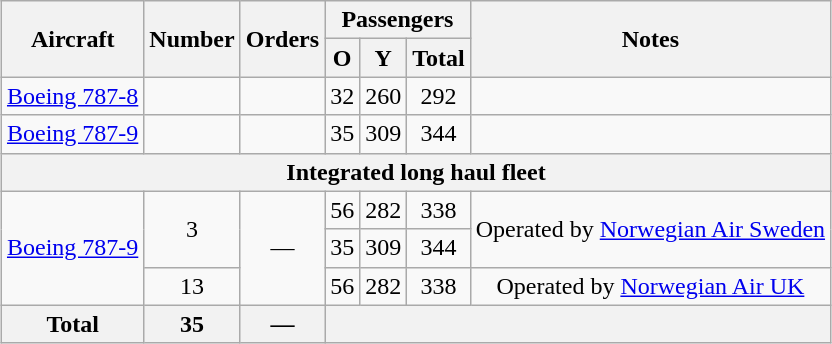<table class="wikitable" style="margin:auto;border-collapse:collapse;text-align:center;">
<tr>
<th rowspan="2">Aircraft</th>
<th rowspan="2">Number</th>
<th rowspan="2">Orders</th>
<th colspan="3">Passengers</th>
<th rowspan="2">Notes</th>
</tr>
<tr>
<th><abbr>O</abbr></th>
<th><abbr>Y</abbr></th>
<th>Total</th>
</tr>
<tr>
<td><a href='#'>Boeing 787-8</a></td>
<td></td>
<td></td>
<td>32</td>
<td>260</td>
<td>292</td>
<td></td>
</tr>
<tr>
<td><a href='#'>Boeing 787-9</a></td>
<td></td>
<td></td>
<td>35</td>
<td>309</td>
<td>344</td>
<td></td>
</tr>
<tr>
<th colspan=7>Integrated long haul fleet</th>
</tr>
<tr>
<td rowspan=3><a href='#'>Boeing 787-9</a></td>
<td rowspan=2>3</td>
<td rowspan=3>—</td>
<td>56</td>
<td>282</td>
<td>338</td>
<td rowspan=2>Operated by <a href='#'>Norwegian Air Sweden</a></td>
</tr>
<tr>
<td>35</td>
<td>309</td>
<td>344</td>
</tr>
<tr>
<td>13</td>
<td>56</td>
<td>282</td>
<td>338</td>
<td>Operated by <a href='#'>Norwegian Air UK</a></td>
</tr>
<tr>
<th>Total</th>
<th>35</th>
<th>—</th>
<th colspan="4"></th>
</tr>
</table>
